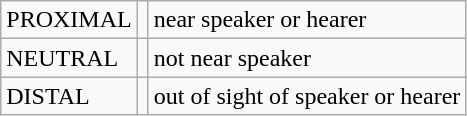<table class="wikitable">
<tr>
<td>PROXIMAL</td>
<td></td>
<td>near speaker or hearer</td>
</tr>
<tr>
<td>NEUTRAL</td>
<td></td>
<td>not near speaker</td>
</tr>
<tr>
<td>DISTAL</td>
<td></td>
<td>out of sight of speaker or hearer</td>
</tr>
</table>
